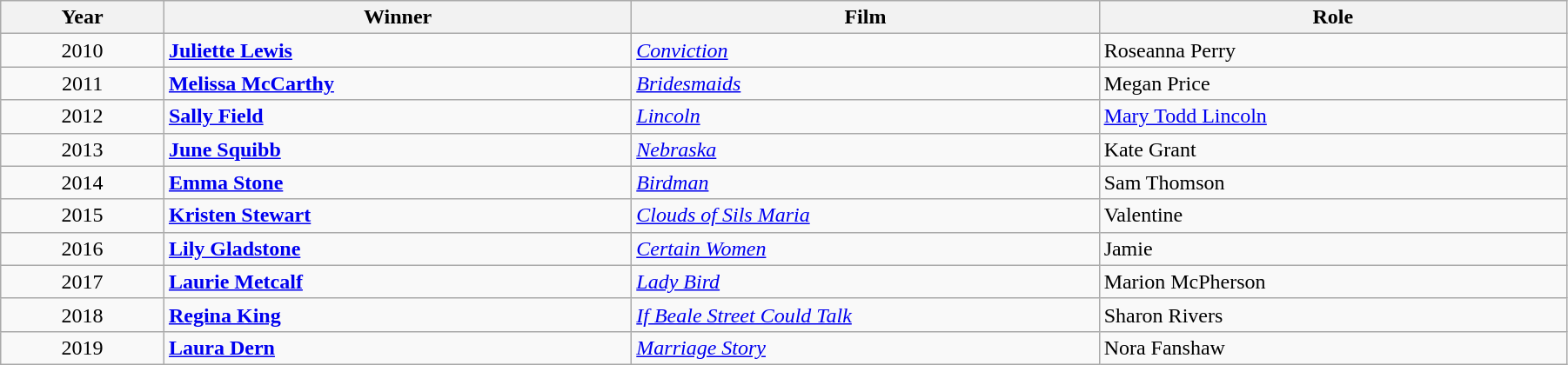<table class="wikitable" width="95%" cellpadding="5">
<tr>
<th width="100"><strong>Year</strong></th>
<th width="300"><strong>Winner</strong></th>
<th width="300"><strong>Film</strong></th>
<th width="300"><strong>Role</strong></th>
</tr>
<tr>
<td style="text-align:center;">2010</td>
<td><strong><a href='#'>Juliette Lewis</a></strong></td>
<td><em><a href='#'>Conviction</a></em></td>
<td>Roseanna Perry</td>
</tr>
<tr>
<td style="text-align:center;">2011</td>
<td><strong><a href='#'>Melissa McCarthy</a></strong></td>
<td><em><a href='#'>Bridesmaids</a></em></td>
<td>Megan Price</td>
</tr>
<tr>
<td style="text-align:center;">2012</td>
<td><strong><a href='#'>Sally Field</a></strong></td>
<td><em><a href='#'>Lincoln</a></em></td>
<td><a href='#'>Mary Todd Lincoln</a></td>
</tr>
<tr>
<td style="text-align:center;">2013</td>
<td><strong><a href='#'>June Squibb</a></strong></td>
<td><em><a href='#'>Nebraska</a></em></td>
<td>Kate Grant</td>
</tr>
<tr>
<td style="text-align:center;">2014</td>
<td><strong><a href='#'>Emma Stone</a></strong></td>
<td><em><a href='#'>Birdman</a></em></td>
<td>Sam Thomson</td>
</tr>
<tr>
<td style="text-align:center;">2015</td>
<td><strong><a href='#'>Kristen Stewart</a></strong></td>
<td><em><a href='#'>Clouds of Sils Maria</a></em></td>
<td>Valentine</td>
</tr>
<tr>
<td style="text-align:center;">2016</td>
<td><strong><a href='#'>Lily Gladstone</a></strong></td>
<td><em><a href='#'>Certain Women</a></em></td>
<td>Jamie</td>
</tr>
<tr>
<td style="text-align:center;">2017</td>
<td><strong><a href='#'>Laurie Metcalf</a></strong></td>
<td><em><a href='#'>Lady Bird</a></em></td>
<td>Marion McPherson</td>
</tr>
<tr>
<td style="text-align:center;">2018</td>
<td><strong><a href='#'>Regina King</a></strong></td>
<td><em><a href='#'>If Beale Street Could Talk</a></em></td>
<td>Sharon Rivers</td>
</tr>
<tr>
<td style="text-align:center;">2019</td>
<td><strong><a href='#'>Laura Dern</a></strong></td>
<td><em><a href='#'>Marriage Story</a></em></td>
<td>Nora Fanshaw</td>
</tr>
</table>
